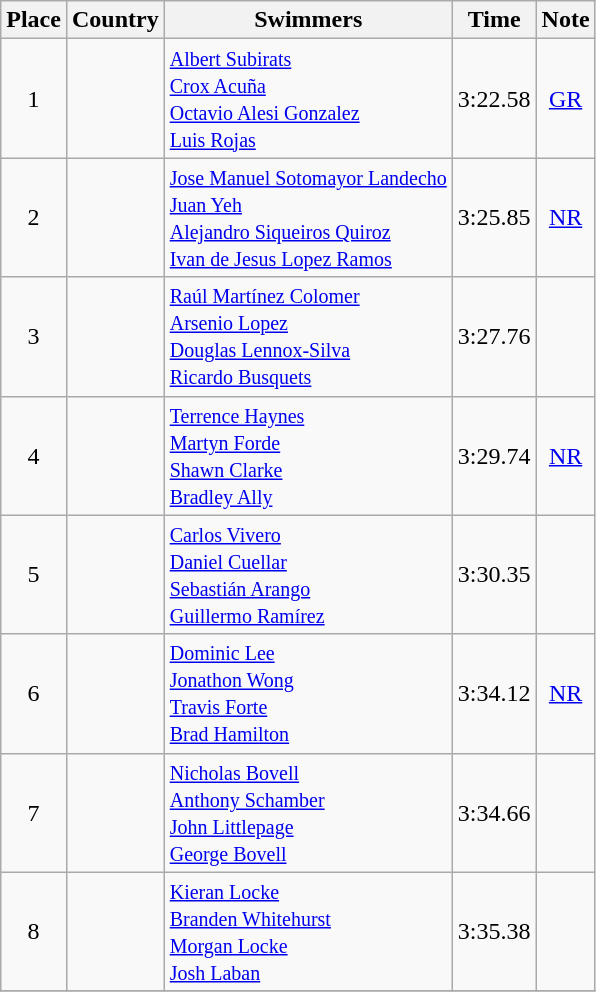<table class="wikitable" style="text-align:center">
<tr>
<th>Place</th>
<th>Country</th>
<th>Swimmers</th>
<th>Time</th>
<th>Note</th>
</tr>
<tr>
<td>1</td>
<td align=left></td>
<td align=left><small><a href='#'>Albert Subirats</a><br> <a href='#'>Crox Acuña</a><br> <a href='#'>Octavio Alesi Gonzalez</a><br> <a href='#'>Luis Rojas</a></small></td>
<td>3:22.58</td>
<td><a href='#'>GR</a></td>
</tr>
<tr>
<td>2</td>
<td align=left></td>
<td align=left><small><a href='#'>Jose Manuel Sotomayor Landecho</a><br><a href='#'>Juan Yeh</a><br><a href='#'>Alejandro Siqueiros Quiroz</a><br><a href='#'>Ivan de Jesus Lopez Ramos</a></small></td>
<td>3:25.85</td>
<td><a href='#'>NR</a></td>
</tr>
<tr>
<td>3</td>
<td align=left></td>
<td align=left><small><a href='#'>Raúl Martínez Colomer</a><br> <a href='#'>Arsenio Lopez</a><br> <a href='#'>Douglas Lennox-Silva</a><br> <a href='#'>Ricardo Busquets</a> </small></td>
<td>3:27.76</td>
<td></td>
</tr>
<tr>
<td>4</td>
<td align=left></td>
<td align=left><small><a href='#'>Terrence Haynes</a><br> <a href='#'>Martyn Forde</a><br> <a href='#'>Shawn Clarke</a><br> <a href='#'>Bradley Ally</a> </small></td>
<td>3:29.74</td>
<td><a href='#'>NR</a></td>
</tr>
<tr>
<td>5</td>
<td align=left></td>
<td align=left><small><a href='#'>Carlos Vivero</a><br> <a href='#'>Daniel Cuellar</a><br> <a href='#'>Sebastián Arango</a><br> <a href='#'>Guillermo Ramírez</a> </small></td>
<td>3:30.35</td>
<td></td>
</tr>
<tr>
<td>6</td>
<td align=left></td>
<td align=left><small><a href='#'>Dominic Lee</a><br> <a href='#'>Jonathon Wong</a><br> <a href='#'>Travis Forte</a><br> <a href='#'>Brad Hamilton</a> </small></td>
<td>3:34.12</td>
<td><a href='#'>NR</a></td>
</tr>
<tr>
<td>7</td>
<td align=left></td>
<td align=left><small><a href='#'>Nicholas Bovell</a><br> <a href='#'>Anthony Schamber</a><br> <a href='#'>John Littlepage</a><br> <a href='#'>George Bovell</a> </small></td>
<td>3:34.66</td>
<td></td>
</tr>
<tr>
<td>8</td>
<td align=left></td>
<td align=left><small><a href='#'>Kieran Locke</a><br> <a href='#'>Branden Whitehurst</a><br> <a href='#'>Morgan Locke</a><br> <a href='#'>Josh Laban</a> </small></td>
<td>3:35.38</td>
<td></td>
</tr>
<tr>
</tr>
</table>
